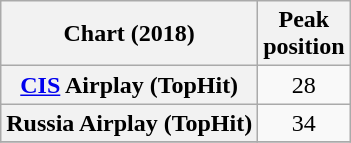<table class="wikitable sortable plainrowheaders" style="text-align:center">
<tr>
<th scope="col">Chart (2018)</th>
<th scope="col">Peak<br>position</th>
</tr>
<tr>
<th scope="row"><a href='#'>CIS</a> Airplay (TopHit)</th>
<td>28</td>
</tr>
<tr>
<th scope="row">Russia Airplay (TopHit)</th>
<td>34</td>
</tr>
<tr>
</tr>
</table>
